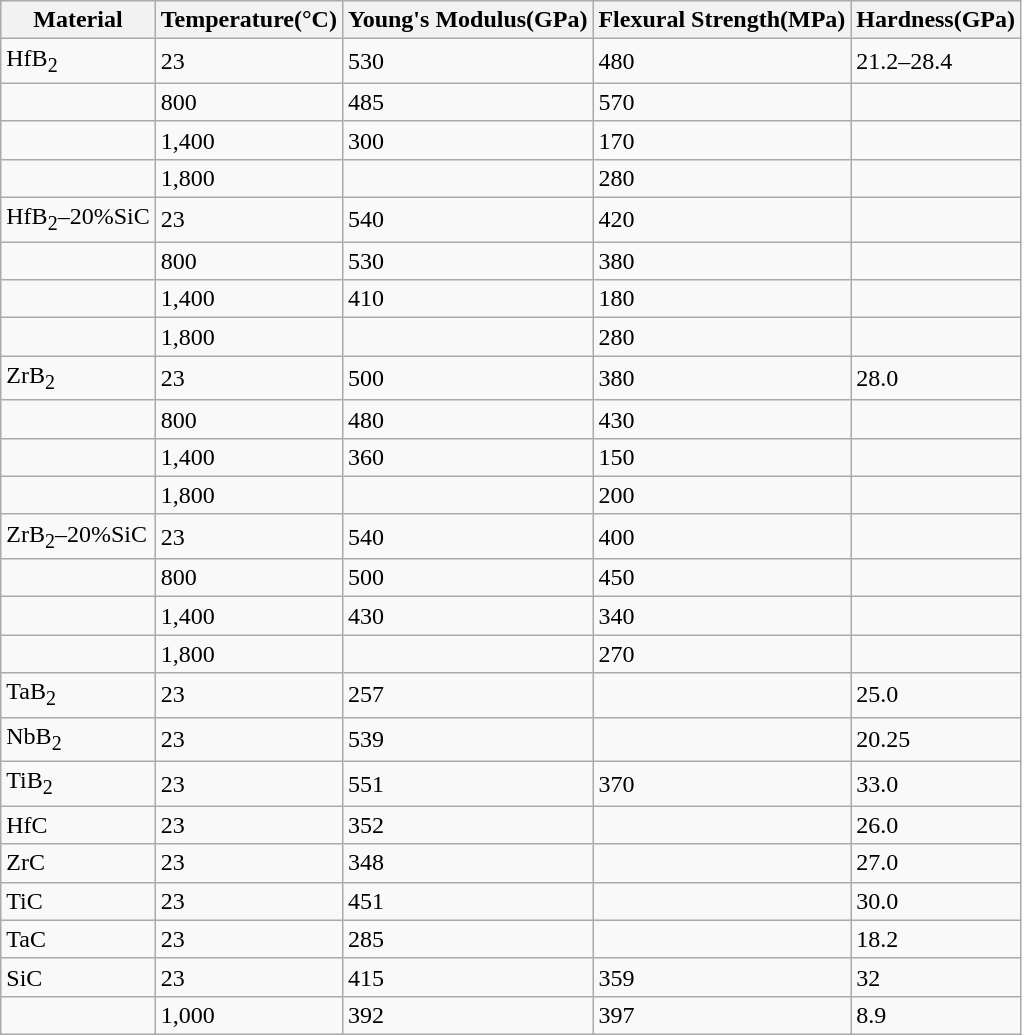<table class="wikitable">
<tr>
<th>Material</th>
<th>Temperature(°C)</th>
<th>Young's Modulus(GPa)</th>
<th>Flexural Strength(MPa)</th>
<th>Hardness(GPa)</th>
</tr>
<tr>
<td>HfB<sub>2</sub></td>
<td>23</td>
<td>530</td>
<td>480</td>
<td>21.2–28.4</td>
</tr>
<tr>
<td></td>
<td>800</td>
<td>485</td>
<td>570</td>
<td></td>
</tr>
<tr>
<td></td>
<td>1,400</td>
<td>300</td>
<td>170</td>
<td></td>
</tr>
<tr>
<td></td>
<td>1,800</td>
<td></td>
<td>280</td>
<td></td>
</tr>
<tr>
<td>HfB<sub>2</sub>–20%SiC</td>
<td>23</td>
<td>540</td>
<td>420</td>
<td></td>
</tr>
<tr>
<td></td>
<td>800</td>
<td>530</td>
<td>380</td>
<td></td>
</tr>
<tr>
<td></td>
<td>1,400</td>
<td>410</td>
<td>180</td>
<td></td>
</tr>
<tr>
<td></td>
<td>1,800</td>
<td></td>
<td>280</td>
<td></td>
</tr>
<tr>
<td>ZrB<sub>2</sub></td>
<td>23</td>
<td>500</td>
<td>380</td>
<td>28.0</td>
</tr>
<tr>
<td></td>
<td>800</td>
<td>480</td>
<td>430</td>
<td></td>
</tr>
<tr>
<td></td>
<td>1,400</td>
<td>360</td>
<td>150</td>
<td></td>
</tr>
<tr>
<td></td>
<td>1,800</td>
<td></td>
<td>200</td>
<td></td>
</tr>
<tr>
<td>ZrB<sub>2</sub>–20%SiC</td>
<td>23</td>
<td>540</td>
<td>400</td>
<td></td>
</tr>
<tr>
<td></td>
<td>800</td>
<td>500</td>
<td>450</td>
<td></td>
</tr>
<tr>
<td></td>
<td>1,400</td>
<td>430</td>
<td>340</td>
<td></td>
</tr>
<tr>
<td></td>
<td>1,800</td>
<td></td>
<td>270</td>
<td></td>
</tr>
<tr>
<td>TaB<sub>2</sub></td>
<td>23</td>
<td>257</td>
<td></td>
<td>25.0</td>
</tr>
<tr>
<td>NbB<sub>2</sub></td>
<td>23</td>
<td>539</td>
<td></td>
<td>20.25</td>
</tr>
<tr>
<td>TiB<sub>2</sub></td>
<td>23</td>
<td>551</td>
<td>370</td>
<td>33.0</td>
</tr>
<tr>
<td>HfC</td>
<td>23</td>
<td>352</td>
<td></td>
<td>26.0</td>
</tr>
<tr>
<td>ZrC</td>
<td>23</td>
<td>348</td>
<td></td>
<td>27.0</td>
</tr>
<tr>
<td>TiC</td>
<td>23</td>
<td>451</td>
<td></td>
<td>30.0</td>
</tr>
<tr>
<td>TaC</td>
<td>23</td>
<td>285</td>
<td></td>
<td>18.2</td>
</tr>
<tr>
<td>SiC</td>
<td>23</td>
<td>415</td>
<td>359</td>
<td>32</td>
</tr>
<tr>
<td></td>
<td>1,000</td>
<td>392</td>
<td>397</td>
<td>8.9</td>
</tr>
</table>
